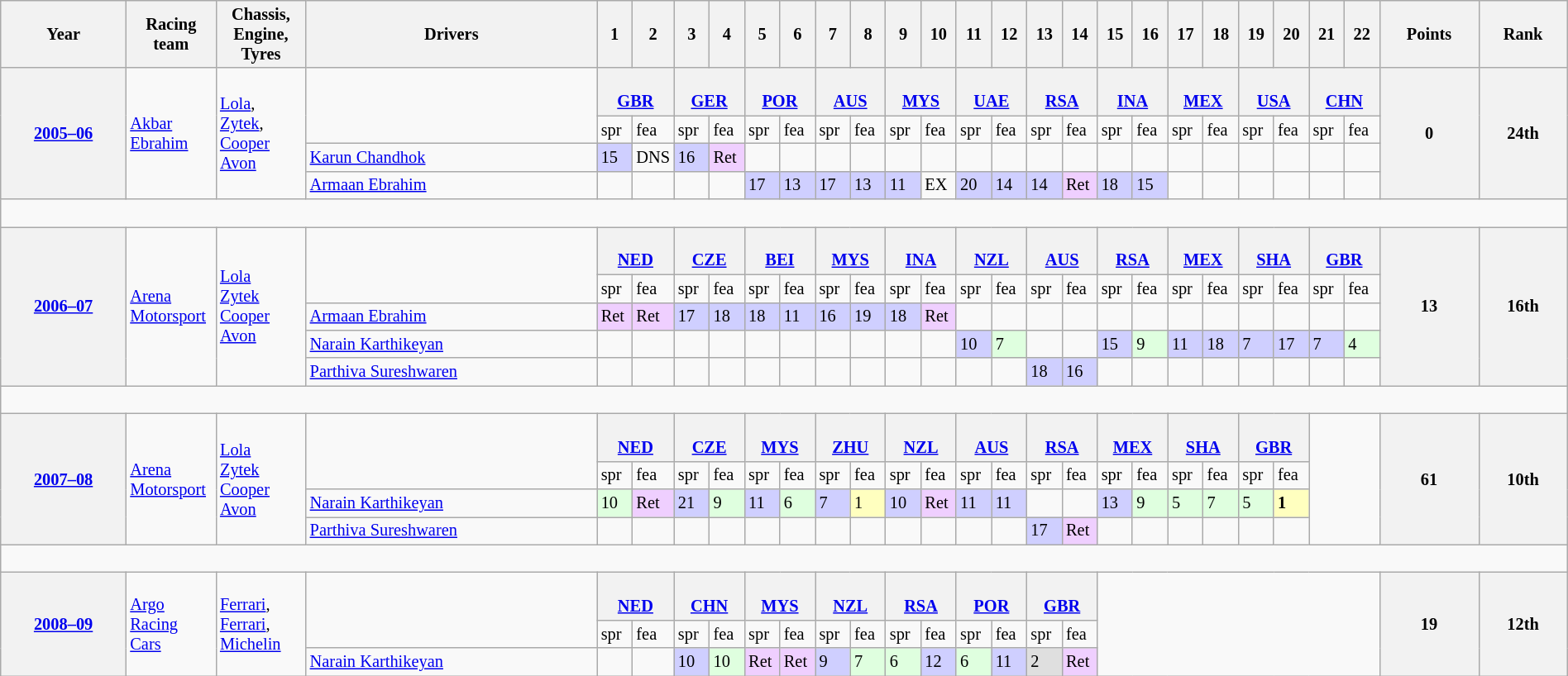<table class="wikitable" style="font-size: 85%" width="100%">
<tr>
<th>Year</th>
<th width=66px>Racing<br>team</th>
<th width=66px>Chassis,<br>Engine,<br>Tyres</th>
<th>Drivers</th>
<th width=22px>1</th>
<th width=22px>2</th>
<th width=22px>3</th>
<th width=22px>4</th>
<th width=22px>5</th>
<th width=22px>6</th>
<th width=22px>7</th>
<th width=22px>8</th>
<th width=22px>9</th>
<th width=22px>10</th>
<th width=22px>11</th>
<th width=22px>12</th>
<th width=22px>13</th>
<th width=22px>14</th>
<th width=22px>15</th>
<th width=22px>16</th>
<th width=22px>17</th>
<th width=22px>18</th>
<th width=22px>19</th>
<th width=22px>20</th>
<th width=22px>21</th>
<th width=22px>22</th>
<th>Points</th>
<th>Rank<br></th>
</tr>
<tr>
<th rowspan=4><a href='#'>2005–06</a></th>
<td rowspan=4><a href='#'>Akbar Ebrahim</a></td>
<td rowspan=4><a href='#'>Lola</a>,<br><a href='#'>Zytek</a>,<br><a href='#'>Cooper Avon</a></td>
<td rowspan=2></td>
<th colspan=2><br><a href='#'>GBR</a></th>
<th colspan=2><br><a href='#'>GER</a></th>
<th colspan=2><br><a href='#'>POR</a></th>
<th colspan=2><br><a href='#'>AUS</a></th>
<th colspan=2><br><a href='#'>MYS</a></th>
<th colspan=2><br><a href='#'>UAE</a></th>
<th colspan=2><br><a href='#'>RSA</a></th>
<th colspan=2><br><a href='#'>INA</a></th>
<th colspan=2><br><a href='#'>MEX</a></th>
<th colspan=2><br><a href='#'>USA</a></th>
<th colspan=2><br><a href='#'>CHN</a></th>
<th rowspan=4>0</th>
<th rowspan=4>24th</th>
</tr>
<tr>
<td>spr</td>
<td>fea</td>
<td>spr</td>
<td>fea</td>
<td>spr</td>
<td>fea</td>
<td>spr</td>
<td>fea</td>
<td>spr</td>
<td>fea</td>
<td>spr</td>
<td>fea</td>
<td>spr</td>
<td>fea</td>
<td>spr</td>
<td>fea</td>
<td>spr</td>
<td>fea</td>
<td>spr</td>
<td>fea</td>
<td>spr</td>
<td>fea</td>
</tr>
<tr>
<td><a href='#'>Karun Chandhok</a></td>
<td style="background:#CFCFFF;">15</td>
<td>DNS</td>
<td style="background:#CFCFFF;">16</td>
<td style="background:#EFCFFF;">Ret</td>
<td></td>
<td></td>
<td></td>
<td></td>
<td></td>
<td></td>
<td></td>
<td></td>
<td></td>
<td></td>
<td></td>
<td></td>
<td></td>
<td></td>
<td></td>
<td></td>
<td></td>
<td></td>
</tr>
<tr>
<td><a href='#'>Armaan Ebrahim</a></td>
<td></td>
<td></td>
<td></td>
<td></td>
<td style="background:#CFCFFF;">17</td>
<td style="background:#CFCFFF;">13</td>
<td style="background:#CFCFFF;">17</td>
<td style="background:#CFCFFF;">13</td>
<td style="background:#CFCFFF;">11</td>
<td>EX</td>
<td style="background:#CFCFFF;">20</td>
<td style="background:#CFCFFF;">14</td>
<td style="background:#CFCFFF;">14</td>
<td style="background:#EFCFFF;">Ret</td>
<td style="background:#CFCFFF;">18</td>
<td style="background:#CFCFFF;">15</td>
<td></td>
<td></td>
<td></td>
<td></td>
<td></td>
<td></td>
</tr>
<tr>
<td colspan=28><br></td>
</tr>
<tr>
<th rowspan=5><a href='#'>2006–07</a></th>
<td rowspan=5><a href='#'>Arena Motorsport</a></td>
<td rowspan=5><a href='#'>Lola</a><br><a href='#'>Zytek</a><br><a href='#'>Cooper Avon</a></td>
<td rowspan=2></td>
<th colspan=2><br><a href='#'>NED</a></th>
<th colspan=2><br><a href='#'>CZE</a></th>
<th colspan=2><br><a href='#'>BEI</a></th>
<th colspan=2><br><a href='#'>MYS</a></th>
<th colspan=2><br><a href='#'>INA</a></th>
<th colspan=2><br><a href='#'>NZL</a></th>
<th colspan=2><br><a href='#'>AUS</a></th>
<th colspan=2><br><a href='#'>RSA</a></th>
<th colspan=2><br><a href='#'>MEX</a></th>
<th colspan=2><br><a href='#'>SHA</a></th>
<th colspan=2><br><a href='#'>GBR</a></th>
<th rowspan=5>13</th>
<th rowspan=5>16th</th>
</tr>
<tr>
<td>spr</td>
<td>fea</td>
<td>spr</td>
<td>fea</td>
<td>spr</td>
<td>fea</td>
<td>spr</td>
<td>fea</td>
<td>spr</td>
<td>fea</td>
<td>spr</td>
<td>fea</td>
<td>spr</td>
<td>fea</td>
<td>spr</td>
<td>fea</td>
<td>spr</td>
<td>fea</td>
<td>spr</td>
<td>fea</td>
<td>spr</td>
<td>fea</td>
</tr>
<tr>
<td><a href='#'>Armaan Ebrahim</a></td>
<td style="background:#EFCFFF;">Ret</td>
<td style="background:#EFCFFF;">Ret</td>
<td style="background:#CFCFFF;">17</td>
<td style="background:#CFCFFF;">18</td>
<td style="background:#CFCFFF;">18</td>
<td style="background:#CFCFFF;">11</td>
<td style="background:#CFCFFF;">16</td>
<td style="background:#CFCFFF;">19</td>
<td style="background:#CFCFFF;">18</td>
<td style="background:#EFCFFF;">Ret</td>
<td></td>
<td></td>
<td></td>
<td></td>
<td></td>
<td></td>
<td></td>
<td></td>
<td></td>
<td></td>
<td></td>
<td></td>
</tr>
<tr>
<td><a href='#'>Narain Karthikeyan</a></td>
<td></td>
<td></td>
<td></td>
<td></td>
<td></td>
<td></td>
<td></td>
<td></td>
<td></td>
<td></td>
<td style="background:#CFCFFF;">10</td>
<td style="background:#DFFFDF;">7</td>
<td></td>
<td></td>
<td style="background:#CFCFFF;">15</td>
<td style="background:#DFFFDF;">9</td>
<td style="background:#CFCFFF;">11</td>
<td style="background:#CFCFFF;">18</td>
<td style="background:#CFCFFF;">7</td>
<td style="background:#CFCFFF;">17</td>
<td style="background:#CFCFFF;">7</td>
<td style="background:#DFFFDF;">4</td>
</tr>
<tr>
<td><a href='#'>Parthiva Sureshwaren</a></td>
<td></td>
<td></td>
<td></td>
<td></td>
<td></td>
<td></td>
<td></td>
<td></td>
<td></td>
<td></td>
<td></td>
<td></td>
<td style="background:#CFCFFF;">18</td>
<td style="background:#CFCFFF;">16</td>
<td></td>
<td></td>
<td></td>
<td></td>
<td></td>
<td></td>
<td></td>
<td></td>
</tr>
<tr>
<td colspan=28><br></td>
</tr>
<tr>
<th rowspan=4><a href='#'>2007–08</a></th>
<td rowspan=4><a href='#'>Arena Motorsport</a></td>
<td rowspan=4><a href='#'>Lola</a><br><a href='#'>Zytek</a><br><a href='#'>Cooper Avon</a></td>
<td rowspan=2></td>
<th colspan=2><br><a href='#'>NED</a></th>
<th colspan=2><br><a href='#'>CZE</a></th>
<th colspan=2><br><a href='#'>MYS</a></th>
<th colspan=2><br><a href='#'>ZHU</a></th>
<th colspan=2><br><a href='#'>NZL</a></th>
<th colspan=2><br><a href='#'>AUS</a></th>
<th colspan=2><br><a href='#'>RSA</a></th>
<th colspan=2><br><a href='#'>MEX</a></th>
<th colspan=2><br><a href='#'>SHA</a></th>
<th colspan=2><br><a href='#'>GBR</a></th>
<td colspan=2 rowspan=4></td>
<th rowspan=4>61</th>
<th rowspan=4>10th</th>
</tr>
<tr>
<td>spr</td>
<td>fea</td>
<td>spr</td>
<td>fea</td>
<td>spr</td>
<td>fea</td>
<td>spr</td>
<td>fea</td>
<td>spr</td>
<td>fea</td>
<td>spr</td>
<td>fea</td>
<td>spr</td>
<td>fea</td>
<td>spr</td>
<td>fea</td>
<td>spr</td>
<td>fea</td>
<td>spr</td>
<td>fea</td>
</tr>
<tr>
<td><a href='#'>Narain Karthikeyan</a></td>
<td style="background:#DFFFDF;">10</td>
<td style="background:#EFCFFF;">Ret</td>
<td style="background:#CFCFFF;">21</td>
<td style="background:#DFFFDF;">9</td>
<td style="background:#CFCFFF;">11</td>
<td style="background:#DFFFDF;">6</td>
<td style="background:#CFCFFF;">7</td>
<td style="background:#FFFFBF;">1</td>
<td style="background:#CFCFFF;">10</td>
<td style="background:#EFCFFF;">Ret</td>
<td style="background:#CFCFFF;">11</td>
<td style="background:#CFCFFF;">11</td>
<td></td>
<td></td>
<td style="background:#CFCFFF;">13</td>
<td style="background:#DFFFDF;">9</td>
<td style="background:#DFFFDF;">5</td>
<td style="background:#DFFFDF;">7</td>
<td style="background:#DFFFDF;">5</td>
<td style="background:#FFFFBF;"><strong>1</strong></td>
</tr>
<tr>
<td><a href='#'>Parthiva Sureshwaren</a></td>
<td></td>
<td></td>
<td></td>
<td></td>
<td></td>
<td></td>
<td></td>
<td></td>
<td></td>
<td></td>
<td></td>
<td></td>
<td style="background:#CFCFFF;">17</td>
<td style="background:#EFCFFF;">Ret</td>
<td></td>
<td></td>
<td></td>
<td></td>
<td></td>
<td></td>
</tr>
<tr>
<td colspan=28><br></td>
</tr>
<tr>
<th rowspan=3><a href='#'>2008–09</a></th>
<td rowspan=3><a href='#'>Argo Racing Cars</a></td>
<td rowspan=3><a href='#'>Ferrari</a>,<br><a href='#'>Ferrari</a>,<br><a href='#'>Michelin</a></td>
<td rowspan=2></td>
<th colspan=2><br><a href='#'>NED</a></th>
<th colspan=2><br><a href='#'>CHN</a></th>
<th colspan=2><br><a href='#'>MYS</a></th>
<th colspan=2><br><a href='#'>NZL</a></th>
<th colspan=2><br><a href='#'>RSA</a></th>
<th colspan=2><br><a href='#'>POR</a></th>
<th colspan=2><br><a href='#'>GBR</a></th>
<td colspan=8 rowspan=3></td>
<th rowspan=3>19</th>
<th rowspan=3>12th</th>
</tr>
<tr>
<td>spr</td>
<td>fea</td>
<td>spr</td>
<td>fea</td>
<td>spr</td>
<td>fea</td>
<td>spr</td>
<td>fea</td>
<td>spr</td>
<td>fea</td>
<td>spr</td>
<td>fea</td>
<td>spr</td>
<td>fea</td>
</tr>
<tr>
<td><a href='#'>Narain Karthikeyan</a></td>
<td></td>
<td></td>
<td style="background:#CFCFFF;">10</td>
<td style="background:#DFFFDF;">10</td>
<td style="background:#EFCFFF;">Ret</td>
<td style="background:#EFCFFF;">Ret</td>
<td style="background:#CFCFFF;">9</td>
<td style="background:#DFFFDF;">7</td>
<td style="background:#DFFFDF;">6</td>
<td style="background:#CFCFFF;">12</td>
<td style="background:#DFFFDF;">6</td>
<td style="background:#CFCFFF;">11</td>
<td style="background:#DFDFDF;">2</td>
<td style="background:#EFCFFF;">Ret</td>
</tr>
</table>
